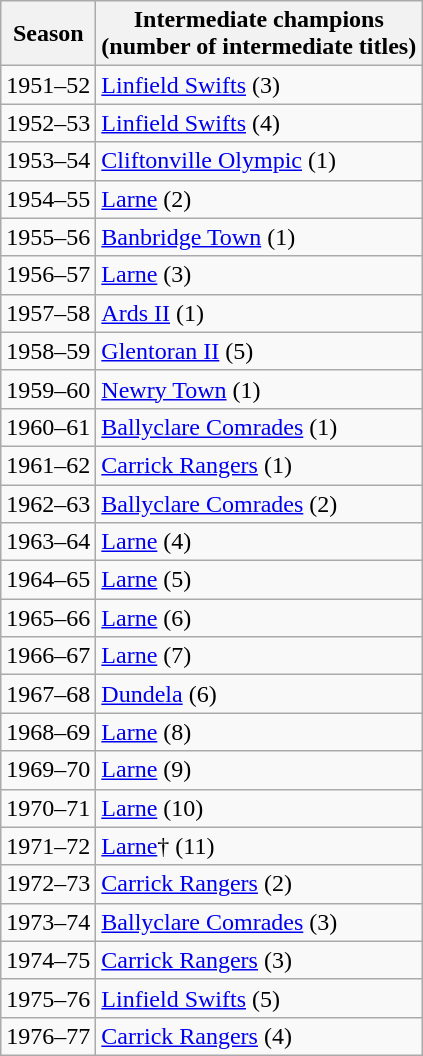<table class="wikitable">
<tr>
<th>Season</th>
<th>Intermediate champions<br>(number of intermediate titles)</th>
</tr>
<tr>
<td>1951–52</td>
<td><a href='#'>Linfield Swifts</a> (3)</td>
</tr>
<tr>
<td>1952–53</td>
<td><a href='#'>Linfield Swifts</a> (4)</td>
</tr>
<tr>
<td>1953–54</td>
<td><a href='#'>Cliftonville Olympic</a> (1)</td>
</tr>
<tr>
<td>1954–55</td>
<td><a href='#'>Larne</a> (2)</td>
</tr>
<tr>
<td>1955–56</td>
<td><a href='#'>Banbridge Town</a> (1)</td>
</tr>
<tr>
<td>1956–57</td>
<td><a href='#'>Larne</a> (3)</td>
</tr>
<tr>
<td>1957–58</td>
<td><a href='#'>Ards II</a> (1)</td>
</tr>
<tr>
<td>1958–59</td>
<td><a href='#'>Glentoran II</a> (5)</td>
</tr>
<tr>
<td>1959–60</td>
<td><a href='#'>Newry Town</a> (1)</td>
</tr>
<tr>
<td>1960–61</td>
<td><a href='#'>Ballyclare Comrades</a> (1)</td>
</tr>
<tr>
<td>1961–62</td>
<td><a href='#'>Carrick Rangers</a> (1)</td>
</tr>
<tr>
<td>1962–63</td>
<td><a href='#'>Ballyclare Comrades</a> (2)</td>
</tr>
<tr>
<td>1963–64</td>
<td><a href='#'>Larne</a> (4)</td>
</tr>
<tr>
<td>1964–65</td>
<td><a href='#'>Larne</a> (5)</td>
</tr>
<tr>
<td>1965–66</td>
<td><a href='#'>Larne</a> (6)</td>
</tr>
<tr>
<td>1966–67</td>
<td><a href='#'>Larne</a> (7)</td>
</tr>
<tr>
<td>1967–68</td>
<td><a href='#'>Dundela</a> (6)</td>
</tr>
<tr>
<td>1968–69</td>
<td><a href='#'>Larne</a> (8)</td>
</tr>
<tr>
<td>1969–70</td>
<td><a href='#'>Larne</a> (9)</td>
</tr>
<tr>
<td>1970–71</td>
<td><a href='#'>Larne</a> (10)</td>
</tr>
<tr>
<td>1971–72</td>
<td><a href='#'>Larne</a>† (11)</td>
</tr>
<tr>
<td>1972–73</td>
<td><a href='#'>Carrick Rangers</a> (2)</td>
</tr>
<tr>
<td>1973–74</td>
<td><a href='#'>Ballyclare Comrades</a> (3)</td>
</tr>
<tr>
<td>1974–75</td>
<td><a href='#'>Carrick Rangers</a> (3)</td>
</tr>
<tr>
<td>1975–76</td>
<td><a href='#'>Linfield Swifts</a> (5)</td>
</tr>
<tr>
<td>1976–77</td>
<td><a href='#'>Carrick Rangers</a> (4)</td>
</tr>
</table>
